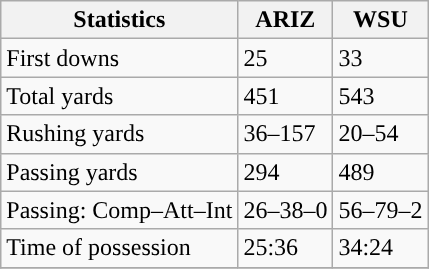<table class="wikitable" style="float: left;">
<tr>
<th>Statistics</th>
<th>ARIZ</th>
<th>WSU</th>
</tr>
<tr>
<td>First downs</td>
<td>25</td>
<td>33</td>
</tr>
<tr>
<td>Total yards</td>
<td>451</td>
<td>543</td>
</tr>
<tr>
<td>Rushing yards</td>
<td>36–157</td>
<td>20–54</td>
</tr>
<tr>
<td>Passing yards</td>
<td>294</td>
<td>489</td>
</tr>
<tr>
<td>Passing: Comp–Att–Int</td>
<td>26–38–0</td>
<td>56–79–2</td>
</tr>
<tr>
<td>Time of possession</td>
<td>25:36</td>
<td>34:24</td>
</tr>
<tr>
</tr>
</table>
